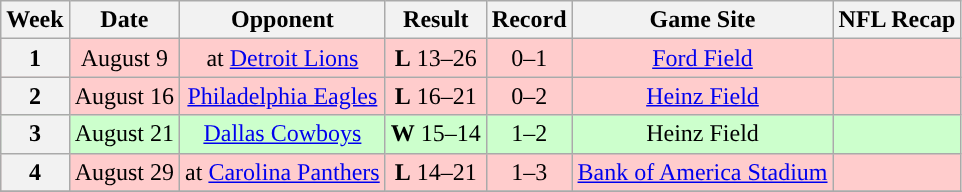<table class="wikitable" style="text-align:center">
<tr>
<th>Week</th>
<th>Date</th>
<th>Opponent</th>
<th>Result</th>
<th>Record</th>
<th>Game Site</th>
<th>NFL Recap</th>
</tr>
<tr style="background: #fcc;">
<th>1</th>
<td>August 9</td>
<td>at <a href='#'>Detroit Lions</a></td>
<td><strong>L</strong> 13–26</td>
<td>0–1</td>
<td><a href='#'>Ford Field</a></td>
<td></td>
</tr>
<tr style="background: #fcc;">
<th>2</th>
<td>August 16</td>
<td><a href='#'>Philadelphia Eagles</a></td>
<td><strong>L</strong> 16–21</td>
<td>0–2</td>
<td><a href='#'>Heinz Field</a></td>
<td></td>
</tr>
<tr style="background: #cfc;">
<th>3</th>
<td>August 21</td>
<td><a href='#'>Dallas Cowboys</a></td>
<td><strong>W</strong> 15–14</td>
<td>1–2</td>
<td>Heinz Field</td>
<td></td>
</tr>
<tr style="background: #fcc;">
<th>4</th>
<td>August 29</td>
<td>at <a href='#'>Carolina Panthers</a></td>
<td><strong>L</strong> 14–21</td>
<td>1–3</td>
<td><a href='#'>Bank of America Stadium</a></td>
<td></td>
</tr>
<tr style="background: #ddffdd;">
</tr>
</table>
